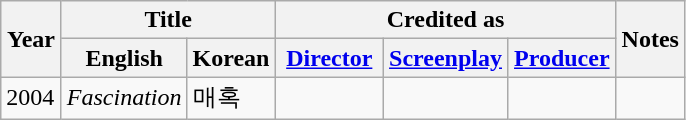<table class="wikitable sortable plainrowheaders">
<tr>
<th rowspan="2" style="width:33px;">Year</th>
<th colspan="2">Title</th>
<th colspan="3">Credited as</th>
<th rowspan="2" class="unsortable">Notes</th>
</tr>
<tr>
<th>English</th>
<th>Korean</th>
<th width="65" class="unsortable"><a href='#'>Director</a></th>
<th width="65" class="unsortable"><a href='#'>Screenplay</a></th>
<th width="65" class="unsortable"><a href='#'>Producer</a></th>
</tr>
<tr>
<td>2004</td>
<td><em>Fascination</em></td>
<td>매혹</td>
<td></td>
<td></td>
<td></td>
<td></td>
</tr>
</table>
